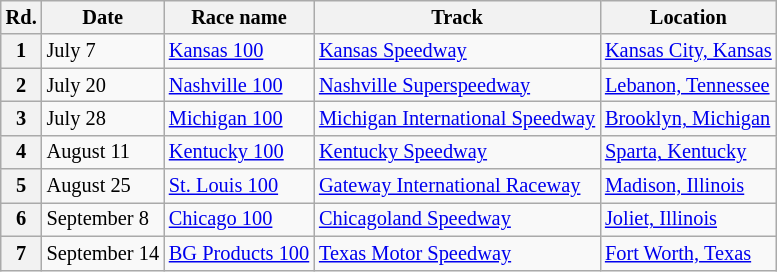<table class="wikitable" style="font-size: 85%">
<tr>
<th>Rd.</th>
<th>Date</th>
<th>Race name</th>
<th>Track</th>
<th>Location</th>
</tr>
<tr>
<th>1</th>
<td>July 7</td>
<td><a href='#'>Kansas 100</a></td>
<td><a href='#'>Kansas Speedway</a></td>
<td><a href='#'>Kansas City, Kansas</a></td>
</tr>
<tr>
<th>2</th>
<td>July 20</td>
<td><a href='#'>Nashville 100</a></td>
<td><a href='#'>Nashville Superspeedway</a></td>
<td><a href='#'>Lebanon, Tennessee</a></td>
</tr>
<tr>
<th>3</th>
<td>July 28</td>
<td><a href='#'>Michigan 100</a></td>
<td><a href='#'>Michigan International Speedway</a></td>
<td><a href='#'>Brooklyn, Michigan</a></td>
</tr>
<tr>
<th>4</th>
<td>August 11</td>
<td><a href='#'>Kentucky 100</a></td>
<td><a href='#'>Kentucky Speedway</a></td>
<td><a href='#'>Sparta, Kentucky</a></td>
</tr>
<tr>
<th>5</th>
<td>August 25</td>
<td><a href='#'>St. Louis 100</a></td>
<td><a href='#'>Gateway International Raceway</a></td>
<td><a href='#'>Madison, Illinois</a></td>
</tr>
<tr>
<th>6</th>
<td>September 8</td>
<td><a href='#'>Chicago 100</a></td>
<td><a href='#'>Chicagoland Speedway</a></td>
<td><a href='#'>Joliet, Illinois</a></td>
</tr>
<tr>
<th>7</th>
<td>September 14</td>
<td><a href='#'>BG Products 100</a></td>
<td><a href='#'>Texas Motor Speedway</a></td>
<td><a href='#'>Fort Worth, Texas</a></td>
</tr>
</table>
